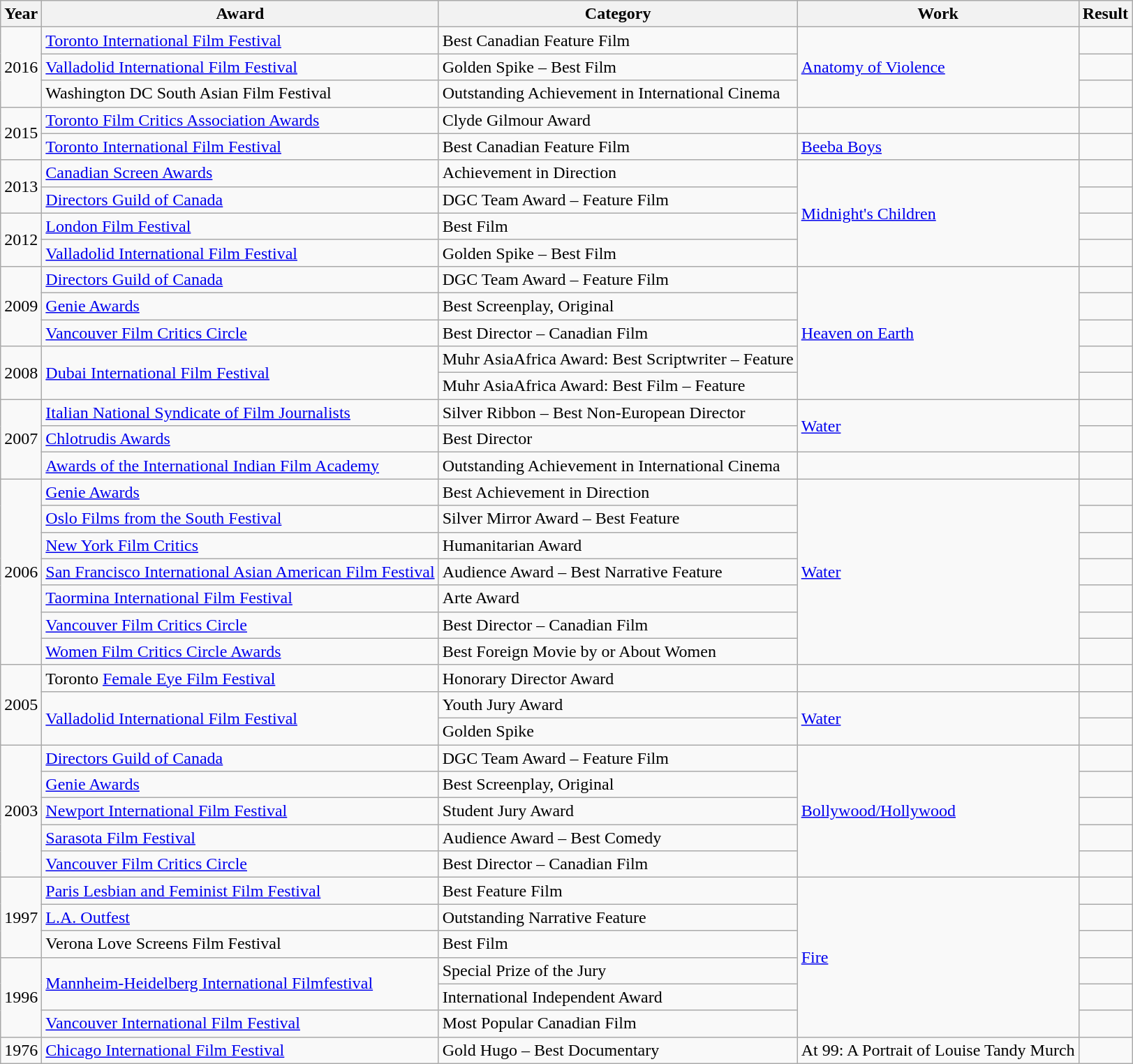<table class="wikitable">
<tr>
<th>Year</th>
<th>Award</th>
<th>Category</th>
<th>Work</th>
<th>Result</th>
</tr>
<tr>
<td rowspan="3">2016</td>
<td><a href='#'>Toronto International Film Festival</a></td>
<td>Best Canadian Feature Film</td>
<td rowspan="3"><a href='#'>Anatomy of Violence</a></td>
<td></td>
</tr>
<tr>
<td><a href='#'>Valladolid International Film Festival</a></td>
<td>Golden Spike – Best Film</td>
<td></td>
</tr>
<tr>
<td>Washington DC South Asian Film Festival</td>
<td>Outstanding Achievement in International Cinema</td>
<td></td>
</tr>
<tr>
<td rowspan="2">2015</td>
<td><a href='#'>Toronto Film Critics Association Awards</a></td>
<td>Clyde Gilmour Award</td>
<td></td>
<td></td>
</tr>
<tr>
<td><a href='#'>Toronto International Film Festival</a></td>
<td>Best Canadian Feature Film</td>
<td><a href='#'>Beeba Boys</a></td>
<td></td>
</tr>
<tr>
<td rowspan="2">2013</td>
<td><a href='#'>Canadian Screen Awards</a></td>
<td>Achievement in Direction</td>
<td rowspan="4"><a href='#'>Midnight's Children</a></td>
<td></td>
</tr>
<tr>
<td><a href='#'>Directors Guild of Canada</a></td>
<td>DGC Team Award – Feature Film</td>
<td></td>
</tr>
<tr>
<td rowspan="2">2012</td>
<td><a href='#'>London Film Festival</a></td>
<td>Best Film</td>
<td></td>
</tr>
<tr>
<td><a href='#'>Valladolid International Film Festival</a></td>
<td>Golden Spike – Best Film</td>
<td></td>
</tr>
<tr>
<td rowspan="3">2009</td>
<td><a href='#'>Directors Guild of Canada</a></td>
<td>DGC Team Award – Feature Film</td>
<td rowspan="5"><a href='#'>Heaven on Earth</a></td>
<td></td>
</tr>
<tr>
<td><a href='#'>Genie Awards</a></td>
<td>Best Screenplay, Original</td>
<td></td>
</tr>
<tr>
<td><a href='#'>Vancouver Film Critics Circle</a></td>
<td>Best Director – Canadian Film</td>
<td></td>
</tr>
<tr>
<td rowspan="2">2008</td>
<td rowspan="2"><a href='#'>Dubai International Film Festival</a></td>
<td>Muhr AsiaAfrica Award: Best Scriptwriter – Feature</td>
<td></td>
</tr>
<tr>
<td>Muhr AsiaAfrica Award: Best Film – Feature</td>
<td></td>
</tr>
<tr>
<td rowspan="3">2007</td>
<td><a href='#'>Italian National Syndicate of Film Journalists</a></td>
<td>Silver Ribbon – Best Non-European Director</td>
<td rowspan="2"><a href='#'>Water</a></td>
<td></td>
</tr>
<tr>
<td><a href='#'>Chlotrudis Awards</a></td>
<td>Best Director</td>
<td></td>
</tr>
<tr>
<td><a href='#'>Awards of the International Indian Film Academy</a></td>
<td>Outstanding Achievement in International Cinema</td>
<td></td>
<td></td>
</tr>
<tr>
<td rowspan="7">2006</td>
<td><a href='#'>Genie Awards</a></td>
<td>Best Achievement in Direction</td>
<td rowspan="7"><a href='#'>Water</a></td>
<td></td>
</tr>
<tr>
<td><a href='#'>Oslo Films from the South Festival</a></td>
<td>Silver Mirror Award – Best Feature</td>
<td></td>
</tr>
<tr>
<td><a href='#'>New York Film Critics</a></td>
<td>Humanitarian Award</td>
<td></td>
</tr>
<tr>
<td><a href='#'>San Francisco International Asian American Film Festival</a></td>
<td>Audience Award – Best Narrative Feature</td>
<td></td>
</tr>
<tr>
<td><a href='#'>Taormina International Film Festival</a></td>
<td>Arte Award</td>
<td></td>
</tr>
<tr>
<td><a href='#'>Vancouver Film Critics Circle</a></td>
<td>Best Director – Canadian Film</td>
<td></td>
</tr>
<tr>
<td><a href='#'>Women Film Critics Circle Awards</a></td>
<td>Best Foreign Movie by or About Women</td>
<td></td>
</tr>
<tr>
<td rowspan="3">2005</td>
<td>Toronto <a href='#'>Female Eye Film Festival</a></td>
<td>Honorary Director Award</td>
<td></td>
<td></td>
</tr>
<tr>
<td rowspan="2"><a href='#'>Valladolid International Film Festival</a></td>
<td rowspan="1">Youth Jury Award</td>
<td rowspan="2"><a href='#'>Water</a></td>
<td></td>
</tr>
<tr>
<td>Golden Spike</td>
<td></td>
</tr>
<tr>
<td rowspan="5">2003</td>
<td><a href='#'>Directors Guild of Canada</a></td>
<td>DGC Team Award – Feature Film</td>
<td rowspan="5"><a href='#'>Bollywood/Hollywood</a></td>
<td></td>
</tr>
<tr>
<td><a href='#'>Genie Awards</a></td>
<td>Best Screenplay, Original</td>
<td></td>
</tr>
<tr>
<td><a href='#'>Newport International Film Festival</a></td>
<td>Student Jury Award</td>
<td></td>
</tr>
<tr>
<td><a href='#'>Sarasota Film Festival</a></td>
<td>Audience Award – Best Comedy</td>
<td></td>
</tr>
<tr>
<td><a href='#'>Vancouver Film Critics Circle</a></td>
<td>Best Director – Canadian Film</td>
<td></td>
</tr>
<tr>
<td rowspan="3">1997</td>
<td><a href='#'>Paris Lesbian and Feminist Film Festival</a></td>
<td>Best Feature Film</td>
<td rowspan="6"><a href='#'>Fire</a></td>
<td></td>
</tr>
<tr>
<td><a href='#'>L.A. Outfest</a></td>
<td>Outstanding Narrative Feature</td>
<td></td>
</tr>
<tr>
<td>Verona Love Screens Film Festival</td>
<td>Best Film</td>
<td></td>
</tr>
<tr>
<td rowspan="3">1996</td>
<td rowspan="2"><a href='#'>Mannheim-Heidelberg International Filmfestival</a></td>
<td>Special Prize of the Jury</td>
<td></td>
</tr>
<tr>
<td>International Independent Award</td>
<td></td>
</tr>
<tr>
<td><a href='#'>Vancouver International Film Festival</a></td>
<td>Most Popular Canadian Film</td>
<td></td>
</tr>
<tr>
<td>1976</td>
<td><a href='#'>Chicago International Film Festival</a></td>
<td>Gold Hugo – Best Documentary</td>
<td>At 99: A Portrait of Louise Tandy Murch</td>
<td></td>
</tr>
</table>
